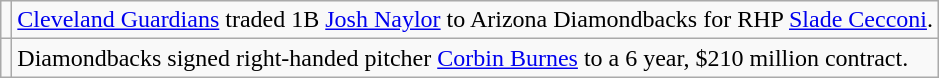<table class="wikitable">
<tr>
<td></td>
<td><a href='#'>Cleveland Guardians</a> traded 1B <a href='#'>Josh Naylor</a> to Arizona Diamondbacks for RHP <a href='#'>Slade Cecconi</a>.</td>
</tr>
<tr>
<td></td>
<td>Diamondbacks signed right-handed pitcher <a href='#'>Corbin Burnes</a> to a 6 year, $210 million contract.</td>
</tr>
</table>
